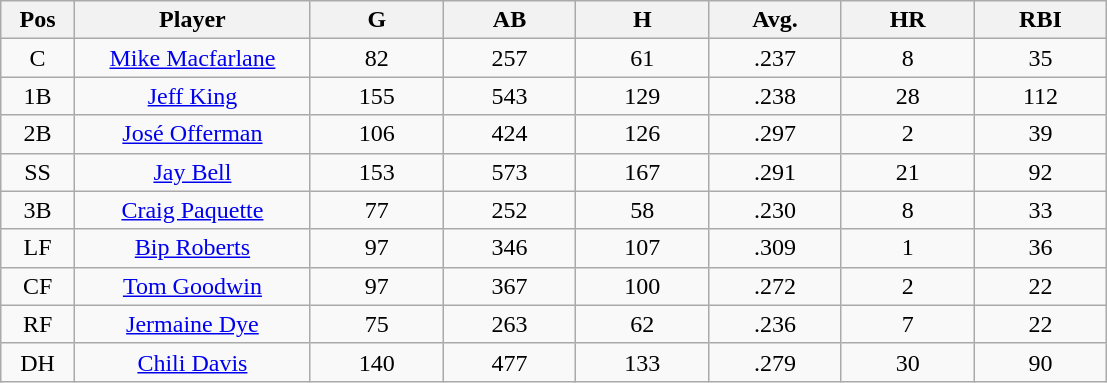<table class="wikitable sortable">
<tr>
<th bgcolor="#DDDDFF" width="5%">Pos</th>
<th bgcolor="#DDDDFF" width="16%">Player</th>
<th bgcolor="#DDDDFF" width="9%">G</th>
<th bgcolor="#DDDDFF" width="9%">AB</th>
<th bgcolor="#DDDDFF" width="9%">H</th>
<th bgcolor="#DDDDFF" width="9%">Avg.</th>
<th bgcolor="#DDDDFF" width="9%">HR</th>
<th bgcolor="#DDDDFF" width="9%">RBI</th>
</tr>
<tr align="center">
<td>C</td>
<td><a href='#'>Mike Macfarlane</a></td>
<td>82</td>
<td>257</td>
<td>61</td>
<td>.237</td>
<td>8</td>
<td>35</td>
</tr>
<tr align=center>
<td>1B</td>
<td><a href='#'>Jeff King</a></td>
<td>155</td>
<td>543</td>
<td>129</td>
<td>.238</td>
<td>28</td>
<td>112</td>
</tr>
<tr align=center>
<td>2B</td>
<td><a href='#'>José Offerman</a></td>
<td>106</td>
<td>424</td>
<td>126</td>
<td>.297</td>
<td>2</td>
<td>39</td>
</tr>
<tr align=center>
<td>SS</td>
<td><a href='#'>Jay Bell</a></td>
<td>153</td>
<td>573</td>
<td>167</td>
<td>.291</td>
<td>21</td>
<td>92</td>
</tr>
<tr align=center>
<td>3B</td>
<td><a href='#'>Craig Paquette</a></td>
<td>77</td>
<td>252</td>
<td>58</td>
<td>.230</td>
<td>8</td>
<td>33</td>
</tr>
<tr align=center>
<td>LF</td>
<td><a href='#'>Bip Roberts</a></td>
<td>97</td>
<td>346</td>
<td>107</td>
<td>.309</td>
<td>1</td>
<td>36</td>
</tr>
<tr align=center>
<td>CF</td>
<td><a href='#'>Tom Goodwin</a></td>
<td>97</td>
<td>367</td>
<td>100</td>
<td>.272</td>
<td>2</td>
<td>22</td>
</tr>
<tr align=center>
<td>RF</td>
<td><a href='#'>Jermaine Dye</a></td>
<td>75</td>
<td>263</td>
<td>62</td>
<td>.236</td>
<td>7</td>
<td>22</td>
</tr>
<tr align=center>
<td>DH</td>
<td><a href='#'>Chili Davis</a></td>
<td>140</td>
<td>477</td>
<td>133</td>
<td>.279</td>
<td>30</td>
<td>90</td>
</tr>
</table>
